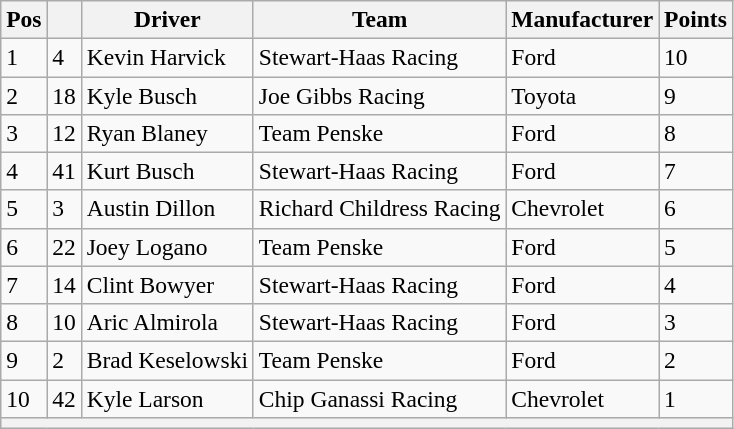<table class="wikitable" style="font-size:98%">
<tr>
<th>Pos</th>
<th></th>
<th>Driver</th>
<th>Team</th>
<th>Manufacturer</th>
<th>Points</th>
</tr>
<tr>
<td>1</td>
<td>4</td>
<td>Kevin Harvick</td>
<td>Stewart-Haas Racing</td>
<td>Ford</td>
<td>10</td>
</tr>
<tr>
<td>2</td>
<td>18</td>
<td>Kyle Busch</td>
<td>Joe Gibbs Racing</td>
<td>Toyota</td>
<td>9</td>
</tr>
<tr>
<td>3</td>
<td>12</td>
<td>Ryan Blaney</td>
<td>Team Penske</td>
<td>Ford</td>
<td>8</td>
</tr>
<tr>
<td>4</td>
<td>41</td>
<td>Kurt Busch</td>
<td>Stewart-Haas Racing</td>
<td>Ford</td>
<td>7</td>
</tr>
<tr>
<td>5</td>
<td>3</td>
<td>Austin Dillon</td>
<td>Richard Childress Racing</td>
<td>Chevrolet</td>
<td>6</td>
</tr>
<tr>
<td>6</td>
<td>22</td>
<td>Joey Logano</td>
<td>Team Penske</td>
<td>Ford</td>
<td>5</td>
</tr>
<tr>
<td>7</td>
<td>14</td>
<td>Clint Bowyer</td>
<td>Stewart-Haas Racing</td>
<td>Ford</td>
<td>4</td>
</tr>
<tr>
<td>8</td>
<td>10</td>
<td>Aric Almirola</td>
<td>Stewart-Haas Racing</td>
<td>Ford</td>
<td>3</td>
</tr>
<tr>
<td>9</td>
<td>2</td>
<td>Brad Keselowski</td>
<td>Team Penske</td>
<td>Ford</td>
<td>2</td>
</tr>
<tr>
<td>10</td>
<td>42</td>
<td>Kyle Larson</td>
<td>Chip Ganassi Racing</td>
<td>Chevrolet</td>
<td>1</td>
</tr>
<tr>
<th colspan="6"></th>
</tr>
</table>
